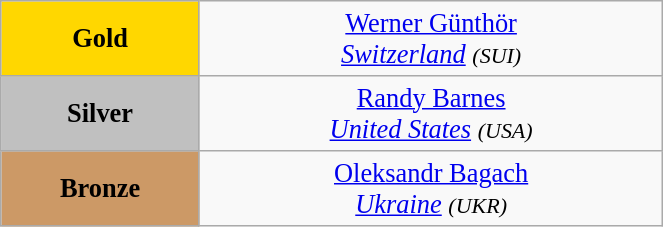<table class="wikitable" style=" text-align:center; font-size:110%;" width="35%">
<tr>
<td bgcolor="gold"><strong>Gold</strong></td>
<td> <a href='#'>Werner Günthör</a><br><em><a href='#'>Switzerland</a> <small>(SUI)</small></em></td>
</tr>
<tr>
<td bgcolor="silver"><strong>Silver</strong></td>
<td> <a href='#'>Randy Barnes</a><br><em><a href='#'>United States</a> <small>(USA)</small></em></td>
</tr>
<tr>
<td bgcolor="CC9966"><strong>Bronze</strong></td>
<td> <a href='#'>Oleksandr Bagach</a><br><em><a href='#'>Ukraine</a> <small>(UKR)</small></em></td>
</tr>
</table>
